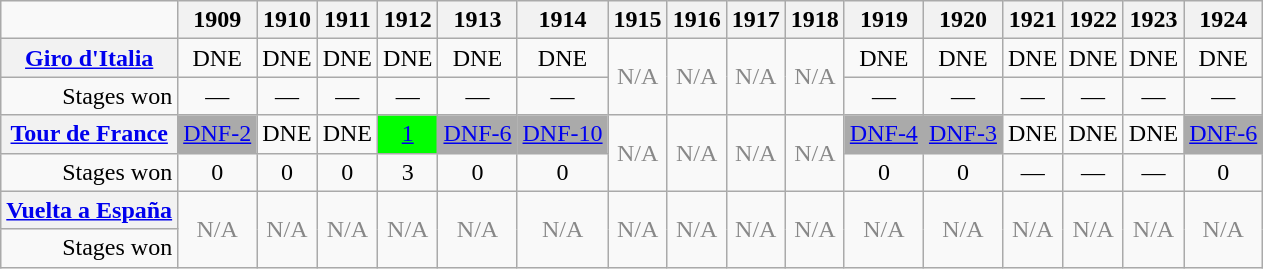<table class="wikitable">
<tr>
<td></td>
<th scope="col">1909</th>
<th scope="col">1910</th>
<th scope="col">1911</th>
<th scope="col">1912</th>
<th scope="col">1913</th>
<th scope="col">1914</th>
<th scope="col">1915</th>
<th scope="col">1916</th>
<th scope="col">1917</th>
<th scope="col">1918</th>
<th scope="col">1919</th>
<th scope="col">1920</th>
<th scope="col">1921</th>
<th scope="col">1922</th>
<th scope="col">1923</th>
<th scope="col">1924</th>
</tr>
<tr>
<th><a href='#'>Giro d'Italia</a></th>
<td align="center">DNE</td>
<td align="center">DNE</td>
<td align="center">DNE</td>
<td align="center">DNE</td>
<td align="center">DNE</td>
<td align="center">DNE</td>
<td rowspan=2 align="center" style="color:#888888;">N/A</td>
<td rowspan=2 align="center" style="color:#888888;">N/A</td>
<td rowspan=2 align="center" style="color:#888888;">N/A</td>
<td rowspan=2 align="center" style="color:#888888;">N/A</td>
<td align="center">DNE</td>
<td align="center">DNE</td>
<td align="center">DNE</td>
<td align="center">DNE</td>
<td align="center">DNE</td>
<td align="center">DNE</td>
</tr>
<tr>
<td align="right">Stages won</td>
<td align="center">—</td>
<td align="center">—</td>
<td align="center">—</td>
<td align="center">—</td>
<td align="center">—</td>
<td align="center">—</td>
<td align="center">—</td>
<td align="center">—</td>
<td align="center">—</td>
<td align="center">—</td>
<td align="center">—</td>
<td align="center">—</td>
</tr>
<tr>
<th><a href='#'>Tour de France</a></th>
<td align="center" style="background:#AAAAAA;"><a href='#'>DNF-2</a></td>
<td align="center">DNE</td>
<td align="center">DNE</td>
<td align="center" style="background:#00ff00;"><a href='#'>1</a></td>
<td align="center" style="background:#AAAAAA;"><a href='#'>DNF-6</a></td>
<td align="center" style="background:#AAAAAA;"><a href='#'>DNF-10</a></td>
<td rowspan=2 align="center" style="color:#888888;">N/A</td>
<td rowspan=2 align="center" style="color:#888888;">N/A</td>
<td rowspan=2 align="center" style="color:#888888;">N/A</td>
<td rowspan=2 align="center" style="color:#888888;">N/A</td>
<td align="center" style="background:#AAAAAA;"><a href='#'>DNF-4</a></td>
<td align="center" style="background:#AAAAAA;"><a href='#'>DNF-3</a></td>
<td align="center">DNE</td>
<td align="center">DNE</td>
<td align="center">DNE</td>
<td align="center" style="background:#AAAAAA;"><a href='#'>DNF-6</a></td>
</tr>
<tr>
<td align="right">Stages won</td>
<td align="center">0</td>
<td align="center">0</td>
<td align="center">0</td>
<td align="center">3</td>
<td align="center">0</td>
<td align="center">0</td>
<td align="center">0</td>
<td align="center">0</td>
<td align="center">—</td>
<td align="center">—</td>
<td align="center">—</td>
<td align="center">0</td>
</tr>
<tr>
<th><a href='#'>Vuelta a España</a></th>
<td rowspan=2 align="center" style="color:#888888;">N/A</td>
<td rowspan=2 align="center" style="color:#888888;">N/A</td>
<td rowspan=2 align="center" style="color:#888888;">N/A</td>
<td rowspan=2 align="center" style="color:#888888;">N/A</td>
<td rowspan=2 align="center" style="color:#888888;">N/A</td>
<td rowspan=2 align="center" style="color:#888888;">N/A</td>
<td rowspan=2 align="center" style="color:#888888;">N/A</td>
<td rowspan=2 align="center" style="color:#888888;">N/A</td>
<td rowspan=2 align="center" style="color:#888888;">N/A</td>
<td rowspan=2 align="center" style="color:#888888;">N/A</td>
<td rowspan=2 align="center" style="color:#888888;">N/A</td>
<td rowspan=2 align="center" style="color:#888888;">N/A</td>
<td rowspan=2 align="center" style="color:#888888;">N/A</td>
<td rowspan=2 align="center" style="color:#888888;">N/A</td>
<td rowspan=2 align="center" style="color:#888888;">N/A</td>
<td rowspan=2 align="center" style="color:#888888;">N/A</td>
</tr>
<tr>
<td align="right">Stages won</td>
</tr>
</table>
